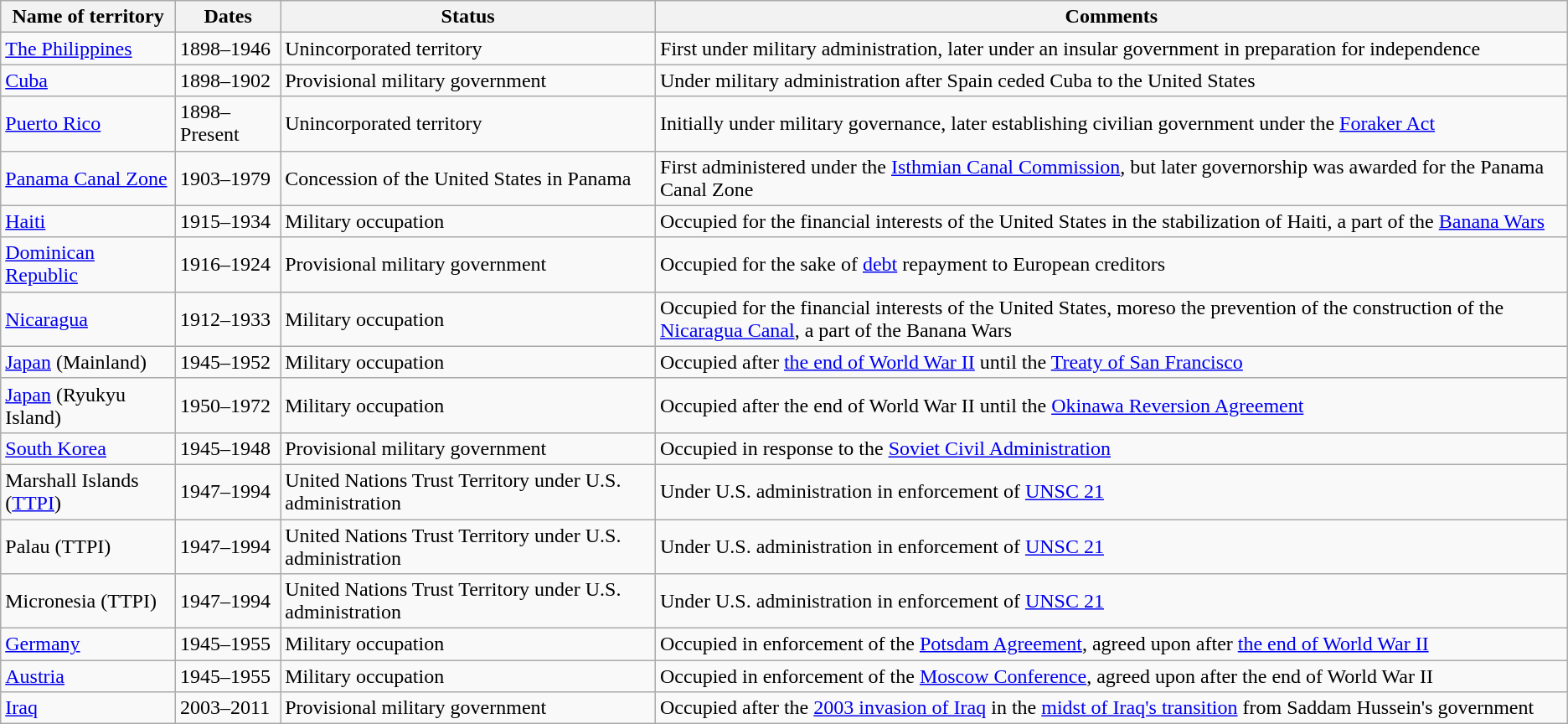<table class="wikitable">
<tr>
<th>Name of territory</th>
<th>Dates</th>
<th>Status</th>
<th>Comments</th>
</tr>
<tr>
<td><a href='#'>The Philippines</a></td>
<td>1898–1946</td>
<td>Unincorporated territory</td>
<td>First under military administration, later under an insular government in preparation for independence</td>
</tr>
<tr>
<td><a href='#'>Cuba</a></td>
<td>1898–1902</td>
<td>Provisional military government</td>
<td>Under military administration after Spain ceded Cuba to the United States</td>
</tr>
<tr>
<td><a href='#'>Puerto Rico</a></td>
<td>1898–Present</td>
<td>Unincorporated territory</td>
<td>Initially under military governance, later establishing civilian government under the <a href='#'>Foraker Act</a></td>
</tr>
<tr>
<td><a href='#'>Panama Canal Zone</a></td>
<td>1903–1979</td>
<td>Concession of the United States in Panama</td>
<td>First administered under the <a href='#'>Isthmian Canal Commission</a>, but later governorship was awarded for the Panama Canal Zone</td>
</tr>
<tr>
<td><a href='#'>Haiti</a></td>
<td>1915–1934</td>
<td>Military occupation</td>
<td>Occupied for the financial interests of the United States in the stabilization of Haiti, a part of the <a href='#'>Banana Wars</a></td>
</tr>
<tr>
<td><a href='#'>Dominican Republic</a></td>
<td>1916–1924</td>
<td>Provisional military government</td>
<td>Occupied for the sake of <a href='#'>debt</a> repayment to European creditors</td>
</tr>
<tr>
<td><a href='#'>Nicaragua</a></td>
<td>1912–1933</td>
<td>Military occupation</td>
<td>Occupied for the financial interests of the United States, moreso the prevention of the construction of the <a href='#'>Nicaragua Canal</a>, a part of the Banana Wars</td>
</tr>
<tr>
<td><a href='#'>Japan</a> (Mainland)</td>
<td>1945–1952</td>
<td>Military occupation</td>
<td>Occupied after <a href='#'>the end of World War II</a> until the <a href='#'>Treaty of San Francisco</a></td>
</tr>
<tr>
<td><a href='#'>Japan</a> (Ryukyu Island)</td>
<td>1950–1972</td>
<td>Military occupation</td>
<td>Occupied after the end of World War II until the <a href='#'>Okinawa Reversion Agreement</a></td>
</tr>
<tr>
<td><a href='#'>South Korea</a></td>
<td>1945–1948</td>
<td>Provisional military government</td>
<td>Occupied in response to the <a href='#'>Soviet Civil Administration</a></td>
</tr>
<tr>
<td>Marshall Islands (<a href='#'>TTPI</a>)</td>
<td>1947–1994</td>
<td>United Nations Trust Territory under U.S. administration</td>
<td>Under U.S. administration in enforcement of <a href='#'>UNSC 21</a></td>
</tr>
<tr>
<td>Palau (TTPI)</td>
<td>1947–1994</td>
<td>United Nations Trust Territory under U.S. administration</td>
<td>Under U.S. administration in enforcement of <a href='#'>UNSC 21</a></td>
</tr>
<tr>
<td>Micronesia (TTPI)</td>
<td>1947–1994</td>
<td>United Nations Trust Territory under U.S. administration</td>
<td>Under U.S. administration in enforcement of <a href='#'>UNSC 21</a></td>
</tr>
<tr>
<td><a href='#'>Germany</a></td>
<td>1945–1955</td>
<td>Military occupation</td>
<td>Occupied in enforcement of the <a href='#'>Potsdam Agreement</a>, agreed upon after <a href='#'>the end of World War II</a></td>
</tr>
<tr>
<td><a href='#'>Austria</a></td>
<td>1945–1955</td>
<td>Military occupation</td>
<td>Occupied in enforcement of the <a href='#'>Moscow Conference</a>, agreed upon after the end of World War II</td>
</tr>
<tr>
<td><a href='#'>Iraq</a></td>
<td>2003–2011</td>
<td>Provisional military government</td>
<td>Occupied after the <a href='#'>2003 invasion of Iraq</a> in the <a href='#'>midst of Iraq's transition</a> from Saddam Hussein's government</td>
</tr>
</table>
